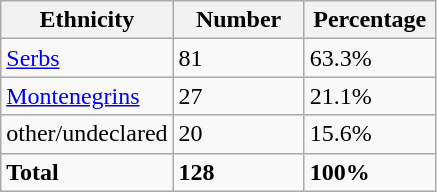<table class="wikitable">
<tr>
<th width="100px">Ethnicity</th>
<th width="80px">Number</th>
<th width="80px">Percentage</th>
</tr>
<tr>
<td><a href='#'>Serbs</a></td>
<td>81</td>
<td>63.3%</td>
</tr>
<tr>
<td><a href='#'>Montenegrins</a></td>
<td>27</td>
<td>21.1%</td>
</tr>
<tr>
<td>other/undeclared</td>
<td>20</td>
<td>15.6%</td>
</tr>
<tr>
<td><strong>Total</strong></td>
<td><strong>128</strong></td>
<td><strong>100%</strong></td>
</tr>
</table>
